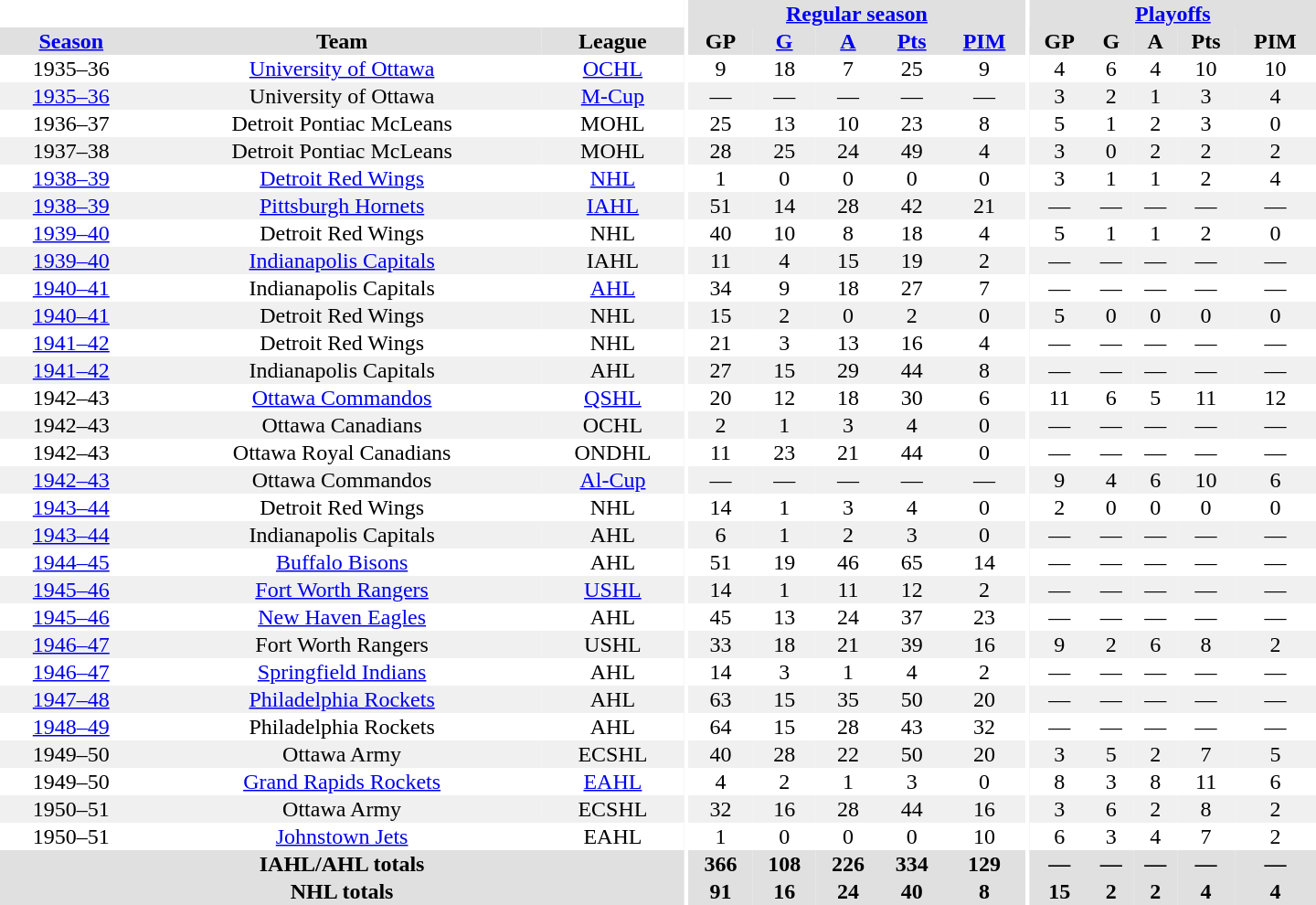<table border="0" cellpadding="1" cellspacing="0" style="text-align:center; width:60em">
<tr bgcolor="#e0e0e0">
<th colspan="3" bgcolor="#ffffff"></th>
<th rowspan="100" bgcolor="#ffffff"></th>
<th colspan="5"><a href='#'>Regular season</a></th>
<th rowspan="100" bgcolor="#ffffff"></th>
<th colspan="5"><a href='#'>Playoffs</a></th>
</tr>
<tr bgcolor="#e0e0e0">
<th><a href='#'>Season</a></th>
<th>Team</th>
<th>League</th>
<th>GP</th>
<th><a href='#'>G</a></th>
<th><a href='#'>A</a></th>
<th><a href='#'>Pts</a></th>
<th><a href='#'>PIM</a></th>
<th>GP</th>
<th>G</th>
<th>A</th>
<th>Pts</th>
<th>PIM</th>
</tr>
<tr>
<td>1935–36</td>
<td><a href='#'>University of Ottawa</a></td>
<td><a href='#'>OCHL</a></td>
<td>9</td>
<td>18</td>
<td>7</td>
<td>25</td>
<td>9</td>
<td>4</td>
<td>6</td>
<td>4</td>
<td>10</td>
<td>10</td>
</tr>
<tr bgcolor="#f0f0f0">
<td><a href='#'>1935–36</a></td>
<td>University of Ottawa</td>
<td><a href='#'>M-Cup</a></td>
<td>—</td>
<td>—</td>
<td>—</td>
<td>—</td>
<td>—</td>
<td>3</td>
<td>2</td>
<td>1</td>
<td>3</td>
<td>4</td>
</tr>
<tr>
<td>1936–37</td>
<td>Detroit Pontiac McLeans</td>
<td>MOHL</td>
<td>25</td>
<td>13</td>
<td>10</td>
<td>23</td>
<td>8</td>
<td>5</td>
<td>1</td>
<td>2</td>
<td>3</td>
<td>0</td>
</tr>
<tr bgcolor="#f0f0f0">
<td>1937–38</td>
<td>Detroit Pontiac McLeans</td>
<td>MOHL</td>
<td>28</td>
<td>25</td>
<td>24</td>
<td>49</td>
<td>4</td>
<td>3</td>
<td>0</td>
<td>2</td>
<td>2</td>
<td>2</td>
</tr>
<tr>
<td><a href='#'>1938–39</a></td>
<td><a href='#'>Detroit Red Wings</a></td>
<td><a href='#'>NHL</a></td>
<td>1</td>
<td>0</td>
<td>0</td>
<td>0</td>
<td>0</td>
<td>3</td>
<td>1</td>
<td>1</td>
<td>2</td>
<td>4</td>
</tr>
<tr bgcolor="#f0f0f0">
<td><a href='#'>1938–39</a></td>
<td><a href='#'>Pittsburgh Hornets</a></td>
<td><a href='#'>IAHL</a></td>
<td>51</td>
<td>14</td>
<td>28</td>
<td>42</td>
<td>21</td>
<td>—</td>
<td>—</td>
<td>—</td>
<td>—</td>
<td>—</td>
</tr>
<tr>
<td><a href='#'>1939–40</a></td>
<td>Detroit Red Wings</td>
<td>NHL</td>
<td>40</td>
<td>10</td>
<td>8</td>
<td>18</td>
<td>4</td>
<td>5</td>
<td>1</td>
<td>1</td>
<td>2</td>
<td>0</td>
</tr>
<tr bgcolor="#f0f0f0">
<td><a href='#'>1939–40</a></td>
<td><a href='#'>Indianapolis Capitals</a></td>
<td>IAHL</td>
<td>11</td>
<td>4</td>
<td>15</td>
<td>19</td>
<td>2</td>
<td>—</td>
<td>—</td>
<td>—</td>
<td>—</td>
<td>—</td>
</tr>
<tr>
<td><a href='#'>1940–41</a></td>
<td>Indianapolis Capitals</td>
<td><a href='#'>AHL</a></td>
<td>34</td>
<td>9</td>
<td>18</td>
<td>27</td>
<td>7</td>
<td>—</td>
<td>—</td>
<td>—</td>
<td>—</td>
<td>—</td>
</tr>
<tr bgcolor="#f0f0f0">
<td><a href='#'>1940–41</a></td>
<td>Detroit Red Wings</td>
<td>NHL</td>
<td>15</td>
<td>2</td>
<td>0</td>
<td>2</td>
<td>0</td>
<td>5</td>
<td>0</td>
<td>0</td>
<td>0</td>
<td>0</td>
</tr>
<tr>
<td><a href='#'>1941–42</a></td>
<td>Detroit Red Wings</td>
<td>NHL</td>
<td>21</td>
<td>3</td>
<td>13</td>
<td>16</td>
<td>4</td>
<td>—</td>
<td>—</td>
<td>—</td>
<td>—</td>
<td>—</td>
</tr>
<tr bgcolor="#f0f0f0">
<td><a href='#'>1941–42</a></td>
<td>Indianapolis Capitals</td>
<td>AHL</td>
<td>27</td>
<td>15</td>
<td>29</td>
<td>44</td>
<td>8</td>
<td>—</td>
<td>—</td>
<td>—</td>
<td>—</td>
<td>—</td>
</tr>
<tr>
<td>1942–43</td>
<td><a href='#'>Ottawa Commandos</a></td>
<td><a href='#'>QSHL</a></td>
<td>20</td>
<td>12</td>
<td>18</td>
<td>30</td>
<td>6</td>
<td>11</td>
<td>6</td>
<td>5</td>
<td>11</td>
<td>12</td>
</tr>
<tr bgcolor="#f0f0f0">
<td>1942–43</td>
<td>Ottawa Canadians</td>
<td>OCHL</td>
<td>2</td>
<td>1</td>
<td>3</td>
<td>4</td>
<td>0</td>
<td>—</td>
<td>—</td>
<td>—</td>
<td>—</td>
<td>—</td>
</tr>
<tr>
<td>1942–43</td>
<td>Ottawa Royal Canadians</td>
<td>ONDHL</td>
<td>11</td>
<td>23</td>
<td>21</td>
<td>44</td>
<td>0</td>
<td>—</td>
<td>—</td>
<td>—</td>
<td>—</td>
<td>—</td>
</tr>
<tr bgcolor="#f0f0f0">
<td><a href='#'>1942–43</a></td>
<td>Ottawa Commandos</td>
<td><a href='#'>Al-Cup</a></td>
<td>—</td>
<td>—</td>
<td>—</td>
<td>—</td>
<td>—</td>
<td>9</td>
<td>4</td>
<td>6</td>
<td>10</td>
<td>6</td>
</tr>
<tr>
<td><a href='#'>1943–44</a></td>
<td>Detroit Red Wings</td>
<td>NHL</td>
<td>14</td>
<td>1</td>
<td>3</td>
<td>4</td>
<td>0</td>
<td>2</td>
<td>0</td>
<td>0</td>
<td>0</td>
<td>0</td>
</tr>
<tr bgcolor="#f0f0f0">
<td><a href='#'>1943–44</a></td>
<td>Indianapolis Capitals</td>
<td>AHL</td>
<td>6</td>
<td>1</td>
<td>2</td>
<td>3</td>
<td>0</td>
<td>—</td>
<td>—</td>
<td>—</td>
<td>—</td>
<td>—</td>
</tr>
<tr>
<td><a href='#'>1944–45</a></td>
<td><a href='#'>Buffalo Bisons</a></td>
<td>AHL</td>
<td>51</td>
<td>19</td>
<td>46</td>
<td>65</td>
<td>14</td>
<td>—</td>
<td>—</td>
<td>—</td>
<td>—</td>
<td>—</td>
</tr>
<tr bgcolor="#f0f0f0">
<td><a href='#'>1945–46</a></td>
<td><a href='#'>Fort Worth Rangers</a></td>
<td><a href='#'>USHL</a></td>
<td>14</td>
<td>1</td>
<td>11</td>
<td>12</td>
<td>2</td>
<td>—</td>
<td>—</td>
<td>—</td>
<td>—</td>
<td>—</td>
</tr>
<tr>
<td><a href='#'>1945–46</a></td>
<td><a href='#'>New Haven Eagles</a></td>
<td>AHL</td>
<td>45</td>
<td>13</td>
<td>24</td>
<td>37</td>
<td>23</td>
<td>—</td>
<td>—</td>
<td>—</td>
<td>—</td>
<td>—</td>
</tr>
<tr bgcolor="#f0f0f0">
<td><a href='#'>1946–47</a></td>
<td>Fort Worth Rangers</td>
<td>USHL</td>
<td>33</td>
<td>18</td>
<td>21</td>
<td>39</td>
<td>16</td>
<td>9</td>
<td>2</td>
<td>6</td>
<td>8</td>
<td>2</td>
</tr>
<tr>
<td><a href='#'>1946–47</a></td>
<td><a href='#'>Springfield Indians</a></td>
<td>AHL</td>
<td>14</td>
<td>3</td>
<td>1</td>
<td>4</td>
<td>2</td>
<td>—</td>
<td>—</td>
<td>—</td>
<td>—</td>
<td>—</td>
</tr>
<tr bgcolor="#f0f0f0">
<td><a href='#'>1947–48</a></td>
<td><a href='#'>Philadelphia Rockets</a></td>
<td>AHL</td>
<td>63</td>
<td>15</td>
<td>35</td>
<td>50</td>
<td>20</td>
<td>—</td>
<td>—</td>
<td>—</td>
<td>—</td>
<td>—</td>
</tr>
<tr>
<td><a href='#'>1948–49</a></td>
<td>Philadelphia Rockets</td>
<td>AHL</td>
<td>64</td>
<td>15</td>
<td>28</td>
<td>43</td>
<td>32</td>
<td>—</td>
<td>—</td>
<td>—</td>
<td>—</td>
<td>—</td>
</tr>
<tr bgcolor="#f0f0f0">
<td>1949–50</td>
<td>Ottawa Army</td>
<td>ECSHL</td>
<td>40</td>
<td>28</td>
<td>22</td>
<td>50</td>
<td>20</td>
<td>3</td>
<td>5</td>
<td>2</td>
<td>7</td>
<td>5</td>
</tr>
<tr>
<td>1949–50</td>
<td><a href='#'>Grand Rapids Rockets</a></td>
<td><a href='#'>EAHL</a></td>
<td>4</td>
<td>2</td>
<td>1</td>
<td>3</td>
<td>0</td>
<td>8</td>
<td>3</td>
<td>8</td>
<td>11</td>
<td>6</td>
</tr>
<tr bgcolor="#f0f0f0">
<td>1950–51</td>
<td>Ottawa Army</td>
<td>ECSHL</td>
<td>32</td>
<td>16</td>
<td>28</td>
<td>44</td>
<td>16</td>
<td>3</td>
<td>6</td>
<td>2</td>
<td>8</td>
<td>2</td>
</tr>
<tr>
<td>1950–51</td>
<td><a href='#'>Johnstown Jets</a></td>
<td>EAHL</td>
<td>1</td>
<td>0</td>
<td>0</td>
<td>0</td>
<td>10</td>
<td>6</td>
<td>3</td>
<td>4</td>
<td>7</td>
<td>2</td>
</tr>
<tr bgcolor="#e0e0e0">
<th colspan="3">IAHL/AHL totals</th>
<th>366</th>
<th>108</th>
<th>226</th>
<th>334</th>
<th>129</th>
<th>—</th>
<th>—</th>
<th>—</th>
<th>—</th>
<th>—</th>
</tr>
<tr bgcolor="#e0e0e0">
<th colspan="3">NHL totals</th>
<th>91</th>
<th>16</th>
<th>24</th>
<th>40</th>
<th>8</th>
<th>15</th>
<th>2</th>
<th>2</th>
<th>4</th>
<th>4</th>
</tr>
</table>
